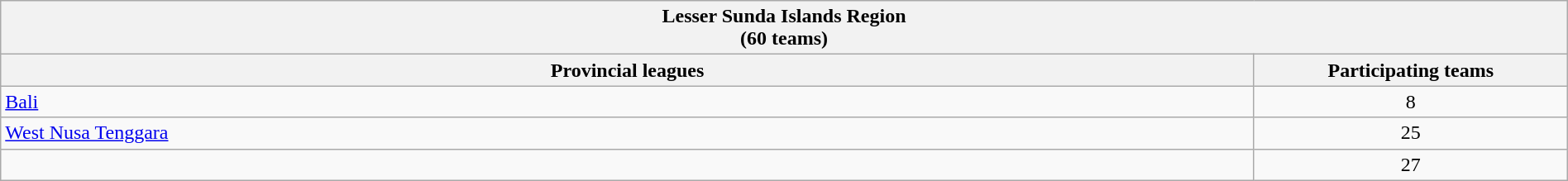<table class="wikitable sortable" style="width:100%;">
<tr>
<th colspan="2"><strong>Lesser Sunda Islands Region</strong><br>(60 teams)</th>
</tr>
<tr>
<th style="width:80%;">Provincial leagues</th>
<th style="width:20%;">Participating teams</th>
</tr>
<tr>
<td> <a href='#'>Bali</a></td>
<td align=center>8</td>
</tr>
<tr>
<td> <a href='#'>West Nusa Tenggara</a></td>
<td align=center>25</td>
</tr>
<tr>
<td> </td>
<td align=center>27</td>
</tr>
</table>
